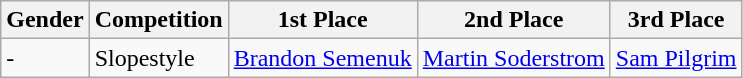<table class="wikitable">
<tr>
<th>Gender</th>
<th>Competition</th>
<th>1st Place</th>
<th>2nd Place</th>
<th>3rd Place</th>
</tr>
<tr>
<td>-</td>
<td>Slopestyle</td>
<td><a href='#'>Brandon Semenuk</a></td>
<td><a href='#'>Martin Soderstrom</a></td>
<td><a href='#'>Sam Pilgrim</a></td>
</tr>
</table>
